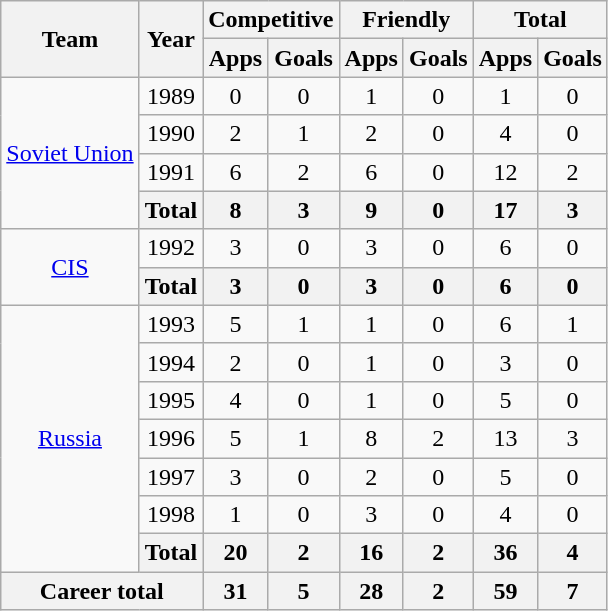<table class="wikitable" style="text-align:center">
<tr>
<th rowspan="2">Team</th>
<th rowspan="2">Year</th>
<th colspan="2">Competitive</th>
<th colspan="2">Friendly</th>
<th colspan="2">Total</th>
</tr>
<tr>
<th>Apps</th>
<th>Goals</th>
<th>Apps</th>
<th>Goals</th>
<th>Apps</th>
<th>Goals</th>
</tr>
<tr>
<td rowspan="4"><a href='#'>Soviet Union</a></td>
<td>1989</td>
<td>0</td>
<td>0</td>
<td>1</td>
<td>0</td>
<td>1</td>
<td>0</td>
</tr>
<tr>
<td>1990</td>
<td>2</td>
<td>1</td>
<td>2</td>
<td>0</td>
<td>4</td>
<td>0</td>
</tr>
<tr>
<td>1991</td>
<td>6</td>
<td>2</td>
<td>6</td>
<td>0</td>
<td>12</td>
<td>2</td>
</tr>
<tr>
<th>Total</th>
<th>8</th>
<th>3</th>
<th>9</th>
<th>0</th>
<th>17</th>
<th>3</th>
</tr>
<tr>
<td rowspan="2"><a href='#'>CIS</a></td>
<td>1992</td>
<td>3</td>
<td>0</td>
<td>3</td>
<td>0</td>
<td>6</td>
<td>0</td>
</tr>
<tr>
<th>Total</th>
<th>3</th>
<th>0</th>
<th>3</th>
<th>0</th>
<th>6</th>
<th>0</th>
</tr>
<tr>
<td rowspan="7"><a href='#'>Russia</a></td>
<td>1993</td>
<td>5</td>
<td>1</td>
<td>1</td>
<td>0</td>
<td>6</td>
<td>1</td>
</tr>
<tr>
<td>1994</td>
<td>2</td>
<td>0</td>
<td>1</td>
<td>0</td>
<td>3</td>
<td>0</td>
</tr>
<tr>
<td>1995</td>
<td>4</td>
<td>0</td>
<td>1</td>
<td>0</td>
<td>5</td>
<td>0</td>
</tr>
<tr>
<td>1996</td>
<td>5</td>
<td>1</td>
<td>8</td>
<td>2</td>
<td>13</td>
<td>3</td>
</tr>
<tr>
<td>1997</td>
<td>3</td>
<td>0</td>
<td>2</td>
<td>0</td>
<td>5</td>
<td>0</td>
</tr>
<tr>
<td>1998</td>
<td>1</td>
<td>0</td>
<td>3</td>
<td>0</td>
<td>4</td>
<td>0</td>
</tr>
<tr>
<th>Total</th>
<th>20</th>
<th>2</th>
<th>16</th>
<th>2</th>
<th>36</th>
<th>4</th>
</tr>
<tr>
<th colspan="2">Career total</th>
<th>31</th>
<th>5</th>
<th>28</th>
<th>2</th>
<th>59</th>
<th>7</th>
</tr>
</table>
